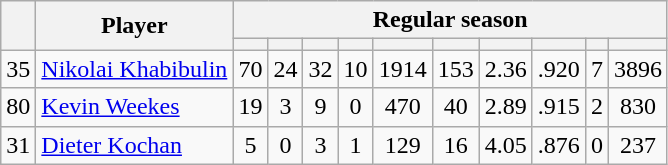<table class="wikitable plainrowheaders" style="text-align:center;">
<tr>
<th scope="col" rowspan="2"></th>
<th scope="col" rowspan="2">Player</th>
<th scope=colgroup colspan=10>Regular season</th>
</tr>
<tr>
<th scope="col"></th>
<th scope="col"></th>
<th scope="col"></th>
<th scope="col"></th>
<th scope="col"></th>
<th scope="col"></th>
<th scope="col"></th>
<th scope="col"></th>
<th scope="col"></th>
<th scope="col"></th>
</tr>
<tr>
<td scope="row">35</td>
<td align="left"><a href='#'>Nikolai Khabibulin</a></td>
<td>70</td>
<td>24</td>
<td>32</td>
<td>10</td>
<td>1914</td>
<td>153</td>
<td>2.36</td>
<td>.920</td>
<td>7</td>
<td>3896</td>
</tr>
<tr>
<td scope="row">80</td>
<td align="left"><a href='#'>Kevin Weekes</a></td>
<td>19</td>
<td>3</td>
<td>9</td>
<td>0</td>
<td>470</td>
<td>40</td>
<td>2.89</td>
<td>.915</td>
<td>2</td>
<td>830</td>
</tr>
<tr>
<td scope="row">31</td>
<td align="left"><a href='#'>Dieter Kochan</a></td>
<td>5</td>
<td>0</td>
<td>3</td>
<td>1</td>
<td>129</td>
<td>16</td>
<td>4.05</td>
<td>.876</td>
<td>0</td>
<td>237</td>
</tr>
</table>
